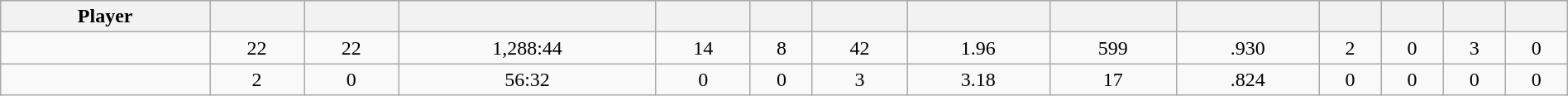<table class="wikitable sortable" style="width:100%;">
<tr style="text-align:center; background:#ddd;">
<th>Player</th>
<th></th>
<th></th>
<th></th>
<th></th>
<th></th>
<th></th>
<th></th>
<th></th>
<th></th>
<th></th>
<th></th>
<th></th>
<th></th>
</tr>
<tr align=center>
<td></td>
<td>22</td>
<td>22</td>
<td>1,288:44</td>
<td>14</td>
<td>8</td>
<td>42</td>
<td>1.96</td>
<td>599</td>
<td>.930</td>
<td>2</td>
<td>0</td>
<td>3</td>
<td>0</td>
</tr>
<tr align=center>
<td></td>
<td>2</td>
<td>0</td>
<td>56:32</td>
<td>0</td>
<td>0</td>
<td>3</td>
<td>3.18</td>
<td>17</td>
<td>.824</td>
<td>0</td>
<td>0</td>
<td>0</td>
<td>0</td>
</tr>
</table>
